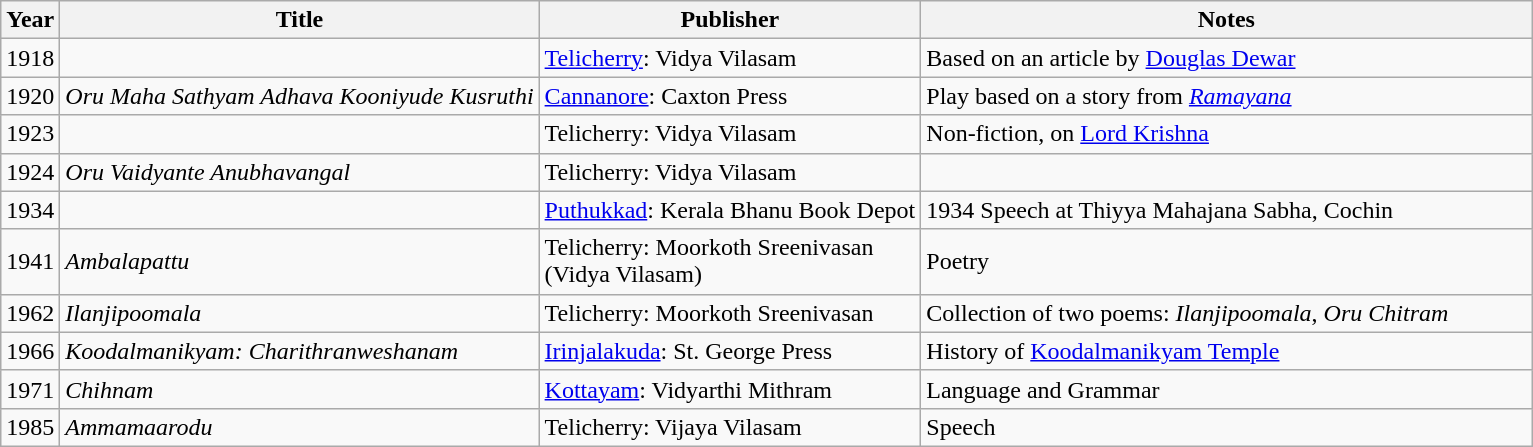<table class="wikitable">
<tr>
<th>Year</th>
<th>Title</th>
<th>Publisher</th>
<th ! style=width:25em>Notes</th>
</tr>
<tr>
<td>1918</td>
<td><em></em></td>
<td><a href='#'>Telicherry</a>: Vidya Vilasam</td>
<td>Based on an article by <a href='#'>Douglas Dewar</a></td>
</tr>
<tr>
<td>1920</td>
<td><em>Oru Maha Sathyam Adhava Kooniyude Kusruthi</em></td>
<td><a href='#'>Cannanore</a>: Caxton Press</td>
<td>Play based on a story from <em><a href='#'>Ramayana</a></em></td>
</tr>
<tr>
<td>1923</td>
<td><em></em></td>
<td>Telicherry: Vidya Vilasam</td>
<td>Non-fiction, on <a href='#'>Lord Krishna</a></td>
</tr>
<tr>
<td>1924</td>
<td><em>Oru Vaidyante Anubhavangal</em></td>
<td>Telicherry: Vidya Vilasam</td>
<td></td>
</tr>
<tr>
<td>1934</td>
<td><em></em></td>
<td><a href='#'>Puthukkad</a>: Kerala Bhanu Book Depot</td>
<td>1934 Speech at Thiyya Mahajana Sabha, Cochin</td>
</tr>
<tr>
<td>1941</td>
<td><em>Ambalapattu</em></td>
<td>Telicherry: Moorkoth Sreenivasan<br>(Vidya Vilasam)</td>
<td>Poetry</td>
</tr>
<tr>
<td>1962</td>
<td><em>Ilanjipoomala</em></td>
<td>Telicherry: Moorkoth Sreenivasan</td>
<td>Collection of two poems: <em>Ilanjipoomala</em>, <em>Oru Chitram</em></td>
</tr>
<tr>
<td>1966</td>
<td><em>Koodalmanikyam: Charithranweshanam</em></td>
<td><a href='#'>Irinjalakuda</a>: St. George Press</td>
<td>History of <a href='#'>Koodalmanikyam Temple</a></td>
</tr>
<tr>
<td>1971</td>
<td><em>Chihnam</em></td>
<td><a href='#'>Kottayam</a>: Vidyarthi Mithram</td>
<td>Language and Grammar</td>
</tr>
<tr>
<td>1985</td>
<td><em>Ammamaarodu</em></td>
<td>Telicherry: Vijaya Vilasam</td>
<td>Speech</td>
</tr>
</table>
